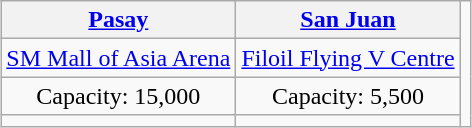<table class="wikitable" style="text-align:center; margin:1em auto;">
<tr>
<th><a href='#'>Pasay</a></th>
<th><a href='#'>San Juan</a></th>
<td rowspan=4></td>
</tr>
<tr>
<td><a href='#'>SM Mall of Asia Arena</a></td>
<td><a href='#'>Filoil Flying V Centre</a></td>
</tr>
<tr>
<td>Capacity: 15,000</td>
<td>Capacity: 5,500</td>
</tr>
<tr>
<td></td>
<td></td>
</tr>
</table>
